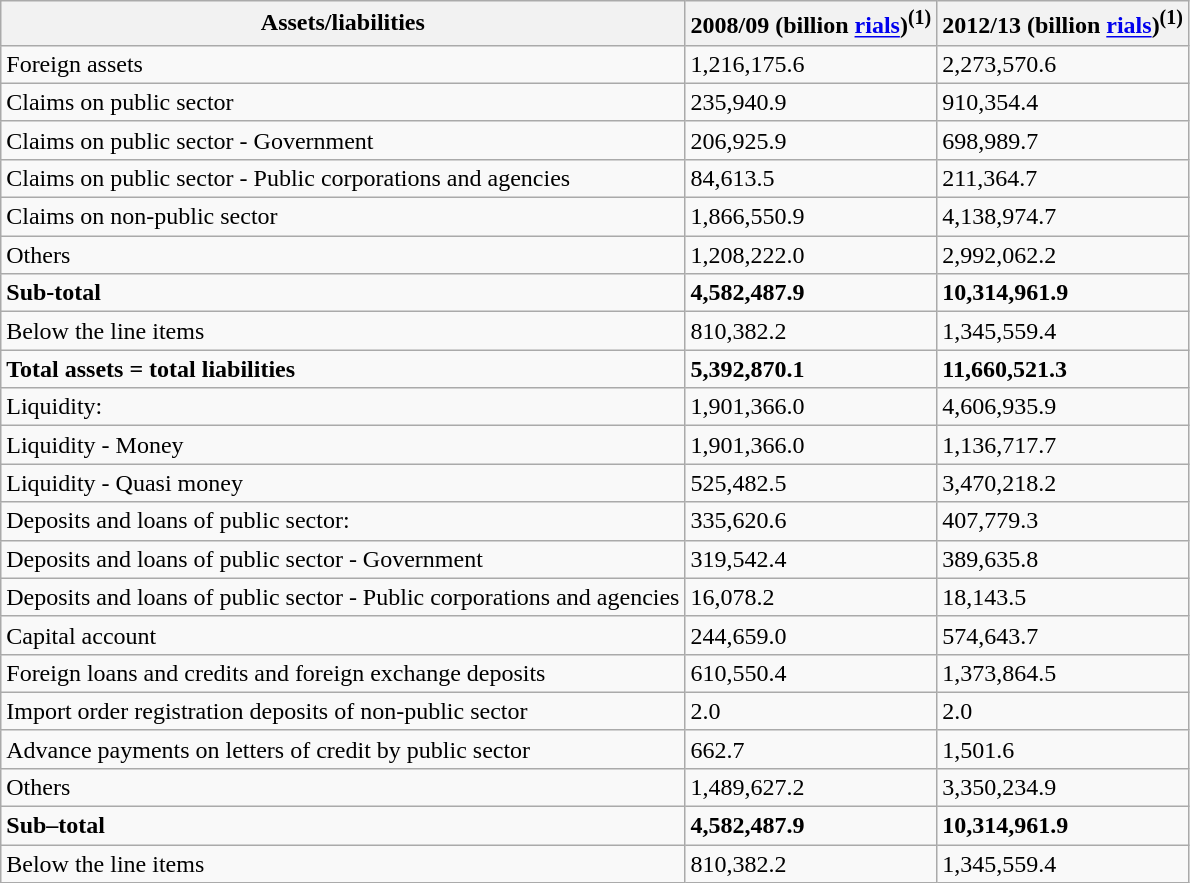<table class="wikitable">
<tr>
<th>Assets/liabilities</th>
<th>2008/09 (billion <a href='#'>rials</a>)<sup>(1)</sup></th>
<th>2012/13 (billion <a href='#'>rials</a>)<sup>(1)</sup></th>
</tr>
<tr>
<td>Foreign assets</td>
<td>1,216,175.6</td>
<td>2,273,570.6</td>
</tr>
<tr>
<td>Claims on public sector</td>
<td>235,940.9</td>
<td>910,354.4</td>
</tr>
<tr>
<td>Claims on public sector - Government</td>
<td>206,925.9</td>
<td>698,989.7</td>
</tr>
<tr>
<td>Claims on public sector - Public corporations and agencies</td>
<td>84,613.5</td>
<td>211,364.7</td>
</tr>
<tr>
<td>Claims on non-public sector</td>
<td>1,866,550.9</td>
<td>4,138,974.7</td>
</tr>
<tr>
<td>Others</td>
<td>1,208,222.0</td>
<td>2,992,062.2</td>
</tr>
<tr>
<td><strong>Sub-total</strong></td>
<td><strong>4,582,487.9</strong></td>
<td><strong>10,314,961.9</strong></td>
</tr>
<tr>
<td>Below the line items</td>
<td>810,382.2</td>
<td>1,345,559.4</td>
</tr>
<tr>
<td><strong>Total assets = total liabilities</strong></td>
<td><strong>5,392,870.1</strong></td>
<td><strong>11,660,521.3</strong></td>
</tr>
<tr>
<td>Liquidity:</td>
<td>1,901,366.0</td>
<td>4,606,935.9</td>
</tr>
<tr>
<td>Liquidity - Money</td>
<td>1,901,366.0</td>
<td>1,136,717.7</td>
</tr>
<tr>
<td>Liquidity - Quasi money</td>
<td>525,482.5</td>
<td>3,470,218.2</td>
</tr>
<tr>
<td>Deposits and loans of public sector:</td>
<td>335,620.6</td>
<td>407,779.3</td>
</tr>
<tr>
<td>Deposits and loans of public sector - Government</td>
<td>319,542.4</td>
<td>389,635.8</td>
</tr>
<tr>
<td>Deposits and loans of public sector - Public corporations and agencies</td>
<td>16,078.2</td>
<td>18,143.5</td>
</tr>
<tr>
<td>Capital account</td>
<td>244,659.0</td>
<td>574,643.7</td>
</tr>
<tr>
<td>Foreign loans and credits and foreign exchange deposits</td>
<td>610,550.4</td>
<td>1,373,864.5</td>
</tr>
<tr>
<td>Import order registration deposits of non-public sector</td>
<td>2.0</td>
<td>2.0</td>
</tr>
<tr>
<td>Advance payments on letters of credit by public sector</td>
<td>662.7</td>
<td>1,501.6</td>
</tr>
<tr>
<td>Others</td>
<td>1,489,627.2</td>
<td>3,350,234.9</td>
</tr>
<tr>
<td><strong>Sub–total</strong></td>
<td><strong>4,582,487.9</strong></td>
<td><strong>10,314,961.9</strong></td>
</tr>
<tr>
<td>Below the line items</td>
<td>810,382.2</td>
<td>1,345,559.4</td>
</tr>
</table>
